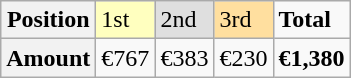<table class="wikitable">
<tr>
<th>Position</th>
<td bgcolor="#ffffbf">1st</td>
<td bgcolor="#dfdfdf">2nd</td>
<td bgcolor="#ffdf9f">3rd</td>
<td><strong>Total</strong></td>
</tr>
<tr>
<th>Amount</th>
<td>€767</td>
<td>€383</td>
<td>€230</td>
<td><strong>€1,380</strong></td>
</tr>
</table>
